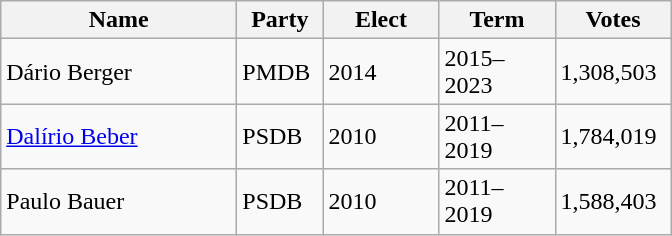<table class="wikitable sortable">
<tr>
<th style="width:150px;">Name</th>
<th style="width:50px;">Party</th>
<th style="width:70px;">Elect</th>
<th style="width:70px;">Term</th>
<th style="width:70px;">Votes</th>
</tr>
<tr>
<td>Dário Berger</td>
<td>PMDB</td>
<td>2014</td>
<td>2015–2023</td>
<td>1,308,503</td>
</tr>
<tr>
<td><a href='#'>Dalírio Beber</a><br></td>
<td>PSDB</td>
<td>2010</td>
<td>2011–2019</td>
<td>1,784,019</td>
</tr>
<tr>
<td>Paulo Bauer</td>
<td>PSDB</td>
<td>2010</td>
<td>2011–2019</td>
<td>1,588,403</td>
</tr>
</table>
